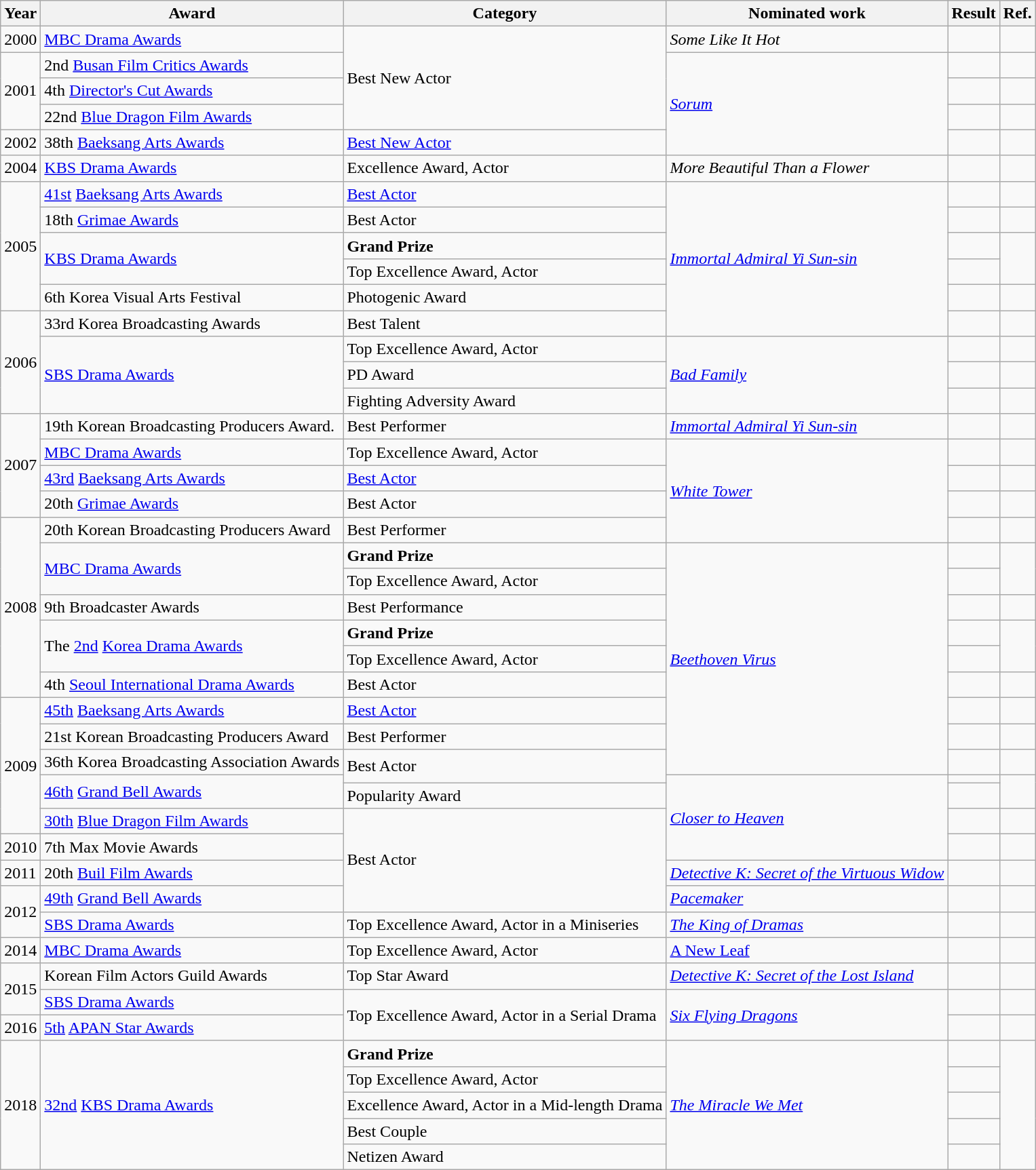<table class="wikitable sortable">
<tr>
<th>Year</th>
<th>Award</th>
<th>Category</th>
<th>Nominated work</th>
<th>Result</th>
<th class="unsortable">Ref.</th>
</tr>
<tr>
<td>2000</td>
<td><a href='#'>MBC Drama Awards</a></td>
<td rowspan="4">Best New Actor</td>
<td><em>Some Like It Hot</em></td>
<td></td>
<td></td>
</tr>
<tr>
<td rowspan=3>2001</td>
<td>2nd <a href='#'>Busan Film Critics Awards</a></td>
<td rowspan=4><em><a href='#'>Sorum</a></em></td>
<td></td>
<td></td>
</tr>
<tr>
<td>4th <a href='#'>Director's Cut Awards</a></td>
<td></td>
<td></td>
</tr>
<tr>
<td>22nd <a href='#'>Blue Dragon Film Awards</a></td>
<td></td>
<td></td>
</tr>
<tr>
<td>2002</td>
<td>38th <a href='#'>Baeksang Arts Awards</a></td>
<td><a href='#'>Best New Actor</a></td>
<td></td>
<td></td>
</tr>
<tr>
<td rowspan=1>2004</td>
<td><a href='#'>KBS Drama Awards</a></td>
<td>Excellence Award, Actor</td>
<td><em>More Beautiful Than a Flower</em></td>
<td></td>
<td></td>
</tr>
<tr>
<td rowspan=5>2005</td>
<td><a href='#'>41st</a> <a href='#'>Baeksang Arts Awards</a></td>
<td><a href='#'>Best Actor</a></td>
<td rowspan=6><em><a href='#'>Immortal Admiral Yi Sun-sin</a></em></td>
<td></td>
<td></td>
</tr>
<tr>
<td>18th <a href='#'>Grimae Awards</a></td>
<td>Best Actor</td>
<td></td>
<td></td>
</tr>
<tr>
<td rowspan="2"><a href='#'>KBS Drama Awards</a></td>
<td><strong>Grand Prize</strong></td>
<td></td>
<td rowspan="2"></td>
</tr>
<tr>
<td>Top Excellence Award, Actor</td>
<td></td>
</tr>
<tr>
<td>6th Korea Visual Arts Festival</td>
<td>Photogenic Award</td>
<td></td>
<td></td>
</tr>
<tr>
<td rowspan=4>2006</td>
<td>33rd Korea Broadcasting Awards</td>
<td>Best Talent</td>
<td></td>
<td></td>
</tr>
<tr>
<td rowspan=3><a href='#'>SBS Drama Awards</a></td>
<td>Top Excellence Award, Actor</td>
<td rowspan=3><em><a href='#'>Bad Family</a></em></td>
<td></td>
<td></td>
</tr>
<tr>
<td>PD Award</td>
<td></td>
<td></td>
</tr>
<tr>
<td>Fighting Adversity Award</td>
<td></td>
<td></td>
</tr>
<tr>
<td rowspan=4>2007</td>
<td>19th Korean Broadcasting Producers Award.</td>
<td>Best Performer</td>
<td><em><a href='#'>Immortal Admiral Yi Sun-sin</a></em></td>
<td></td>
<td></td>
</tr>
<tr>
<td><a href='#'>MBC Drama Awards</a></td>
<td>Top Excellence Award, Actor</td>
<td rowspan=4><em><a href='#'>White Tower</a></em></td>
<td></td>
<td></td>
</tr>
<tr>
<td><a href='#'>43rd</a> <a href='#'>Baeksang Arts Awards</a></td>
<td><a href='#'>Best Actor</a></td>
<td></td>
<td></td>
</tr>
<tr>
<td>20th <a href='#'>Grimae Awards</a></td>
<td>Best Actor</td>
<td></td>
<td></td>
</tr>
<tr>
<td rowspan=7>2008</td>
<td>20th Korean Broadcasting Producers Award</td>
<td>Best Performer</td>
<td></td>
<td></td>
</tr>
<tr>
<td rowspan=2><a href='#'>MBC Drama Awards</a></td>
<td><strong>Grand Prize</strong></td>
<td rowspan=9><em><a href='#'>Beethoven Virus</a></em></td>
<td></td>
<td rowspan="2"><strong></strong></td>
</tr>
<tr>
<td>Top Excellence Award, Actor</td>
<td></td>
</tr>
<tr>
<td>9th Broadcaster Awards</td>
<td>Best Performance</td>
<td></td>
<td></td>
</tr>
<tr>
<td rowspan=2>The <a href='#'>2nd</a> <a href='#'>Korea Drama Awards</a></td>
<td><strong>Grand Prize</strong></td>
<td></td>
<td rowspan="2"></td>
</tr>
<tr>
<td>Top Excellence Award, Actor</td>
<td></td>
</tr>
<tr>
<td>4th <a href='#'>Seoul International Drama Awards</a></td>
<td>Best Actor</td>
<td></td>
<td></td>
</tr>
<tr>
<td rowspan=6>2009</td>
<td><a href='#'>45th</a> <a href='#'>Baeksang Arts Awards</a></td>
<td><a href='#'>Best Actor</a></td>
<td></td>
<td></td>
</tr>
<tr>
<td>21st Korean Broadcasting Producers Award</td>
<td>Best Performer</td>
<td></td>
<td></td>
</tr>
<tr>
<td>36th Korea Broadcasting Association Awards</td>
<td rowspan="2">Best Actor</td>
<td></td>
<td></td>
</tr>
<tr>
<td rowspan=2><a href='#'>46th</a> <a href='#'>Grand Bell Awards</a></td>
<td rowspan=4><em><a href='#'>Closer to Heaven</a></em></td>
<td></td>
<td rowspan="2"></td>
</tr>
<tr>
<td>Popularity Award</td>
<td></td>
</tr>
<tr>
<td><a href='#'>30th</a> <a href='#'>Blue Dragon Film Awards</a></td>
<td rowspan="4">Best Actor</td>
<td></td>
<td></td>
</tr>
<tr>
<td>2010</td>
<td>7th Max Movie Awards</td>
<td></td>
<td></td>
</tr>
<tr>
<td>2011</td>
<td>20th <a href='#'>Buil Film Awards</a></td>
<td><em><a href='#'>Detective K: Secret of the Virtuous Widow</a></em></td>
<td></td>
<td></td>
</tr>
<tr>
<td rowspan="2">2012</td>
<td><a href='#'>49th</a> <a href='#'>Grand Bell Awards</a></td>
<td><em><a href='#'>Pacemaker</a></em></td>
<td></td>
<td></td>
</tr>
<tr>
<td><a href='#'>SBS Drama Awards</a></td>
<td>Top Excellence Award, Actor in a Miniseries</td>
<td><em><a href='#'>The King of Dramas</a></em></td>
<td></td>
<td></td>
</tr>
<tr>
<td>2014</td>
<td><a href='#'>MBC Drama Awards</a></td>
<td>Top Excellence Award, Actor</td>
<td><a href='#'>A New Leaf</a></td>
<td></td>
<td></td>
</tr>
<tr>
<td rowspan="2">2015</td>
<td>Korean Film Actors Guild Awards</td>
<td>Top Star Award</td>
<td><em><a href='#'>Detective K: Secret of the Lost Island</a></em></td>
<td></td>
<td></td>
</tr>
<tr>
<td><a href='#'>SBS Drama Awards</a></td>
<td rowspan="2">Top Excellence Award, Actor in a Serial Drama</td>
<td rowspan="2"><em><a href='#'>Six Flying Dragons</a></em></td>
<td></td>
<td></td>
</tr>
<tr>
<td>2016</td>
<td><a href='#'>5th</a> <a href='#'>APAN Star Awards</a></td>
<td></td>
<td></td>
</tr>
<tr>
<td rowspan="5">2018</td>
<td rowspan="5"><a href='#'>32nd</a> <a href='#'>KBS Drama Awards</a></td>
<td><strong>Grand Prize</strong></td>
<td rowspan="5"><em><a href='#'>The Miracle We Met</a></em></td>
<td></td>
<td rowspan="5"><strong></strong></td>
</tr>
<tr>
<td>Top Excellence Award, Actor</td>
<td></td>
</tr>
<tr>
<td>Excellence Award, Actor in a Mid-length Drama</td>
<td></td>
</tr>
<tr>
<td>Best Couple </td>
<td></td>
</tr>
<tr>
<td>Netizen Award</td>
<td></td>
</tr>
</table>
